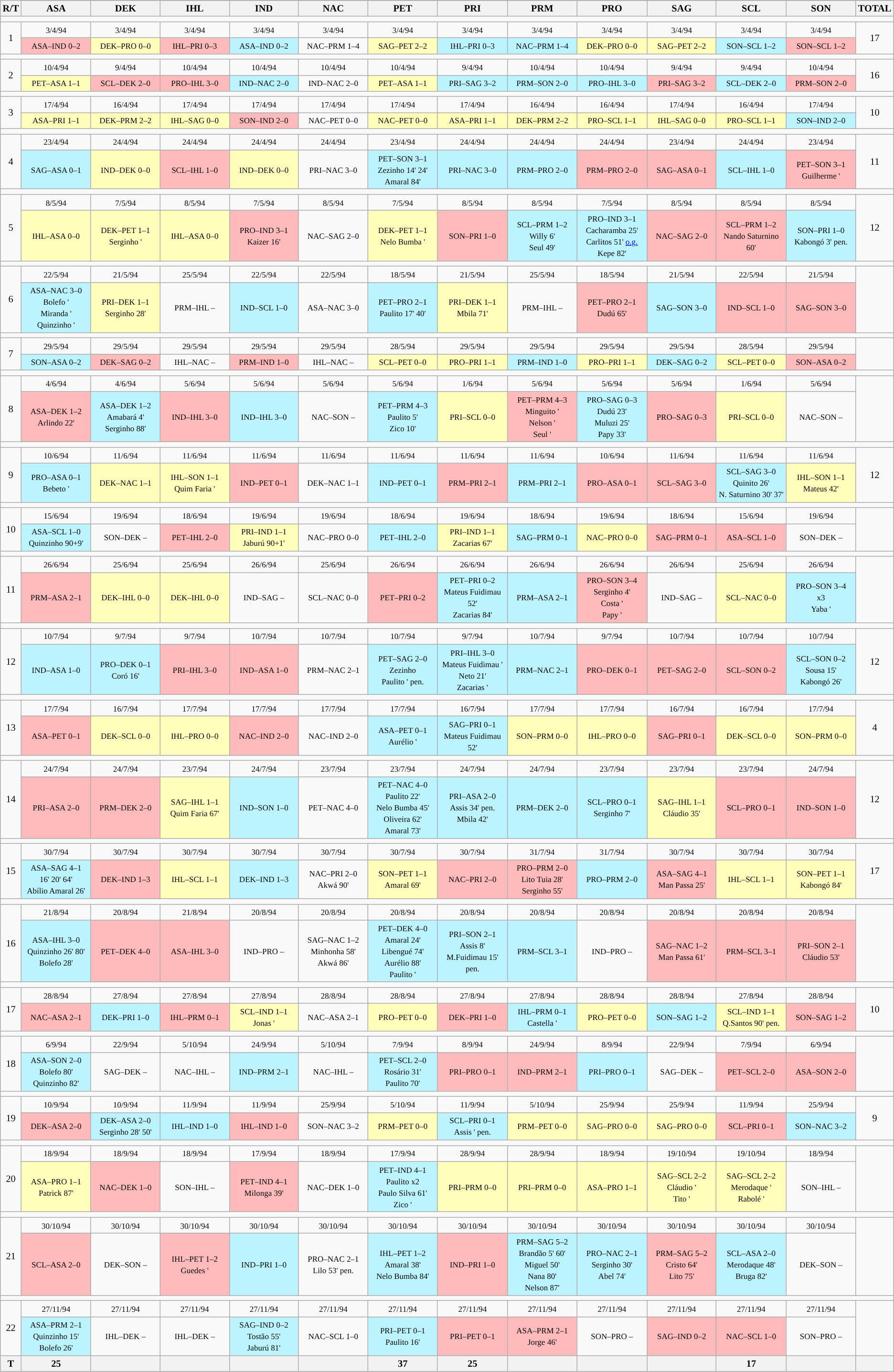<table class="wikitable">
<tr style="font-size: 85%;">
<th scope="col" rowspan="2">R/T</th>
</tr>
<tr style="font-size: 85%;">
<th style="width: 95px" colspan="1">ASA</th>
<th style="width: 95px" colspan="1">DEK</th>
<th style="width: 95px" colspan="1">IHL</th>
<th style="width: 95px" colspan="1">IND</th>
<th style="width: 95px" colspan="1">NAC</th>
<th style="width: 95px" colspan="1">PET</th>
<th style="width: 95px" colspan="1">PRI</th>
<th style="width: 95px" colspan="1">PRM</th>
<th style="width: 95px" colspan="1">PRO</th>
<th style="width: 95px" colspan="1">SAG</th>
<th style="width: 95px" colspan="1">SCL</th>
<th style="width: 95px" colspan="1">SON</th>
<th style="width: 30px" colspan="1">TOTAL</th>
</tr>
<tr>
<td colspan=14></td>
</tr>
<tr align=center style="font-size: 85%;">
<td rowspan=2>1</td>
<td><small>3/4/94</small></td>
<td><small>3/4/94</small></td>
<td><small>3/4/94</small></td>
<td><small>3/4/94</small></td>
<td><small>3/4/94</small></td>
<td><small>3/4/94</small></td>
<td><small>3/4/94</small></td>
<td><small>3/4/94</small></td>
<td><small>3/4/94</small></td>
<td><small>3/4/94</small></td>
<td><small>3/4/94</small></td>
<td><small>3/4/94</small></td>
<td rowspan=2>17</td>
</tr>
<tr align=center style="font-size: 85%;">
<td bgcolor=#ffbbbb><small>ASA–IND 0–2</small></td>
<td bgcolor=#ffffbb><small>DEK–PRO 0–0</small></td>
<td bgcolor=#ffbbbb><small>IHL–PRI 0–3</small></td>
<td bgcolor=#bbf3ff><small>ASA–IND 0–2</small></td>
<td><small>NAC–PRM 1–4</small></td>
<td bgcolor=#ffffbb><small>SAG–PET 2–2</small></td>
<td bgcolor=#bbf3ff><small>IHL–PRI 0–3</small></td>
<td bgcolor=#bbf3ff><small>NAC–PRM 1–4</small></td>
<td bgcolor=#ffffbb><small>DEK–PRO 0–0</small></td>
<td bgcolor=#ffffbb><small>SAG–PET 2–2</small></td>
<td bgcolor=#bbf3ff><small>SON–SCL 1–2</small></td>
<td bgcolor=#ffbbbb><small>SON–SCL 1–2</small></td>
</tr>
<tr>
<td colspan=14></td>
</tr>
<tr align=center style="font-size: 85%;">
<td rowspan=2>2</td>
<td><small>10/4/94</small></td>
<td><small>9/4/94</small></td>
<td><small>10/4/94</small></td>
<td><small>10/4/94</small></td>
<td><small>10/4/94</small></td>
<td><small>10/4/94</small></td>
<td><small>9/4/94</small></td>
<td><small>10/4/94</small></td>
<td><small>10/4/94</small></td>
<td><small>9/4/94</small></td>
<td><small>9/4/94</small></td>
<td><small>10/4/94</small></td>
<td rowspan=2>16</td>
</tr>
<tr align=center style="font-size: 85%;">
<td bgcolor=#ffffbb><small>PET–ASA 1–1</small></td>
<td bgcolor=#ffbbbb><small>SCL–DEK 2–0</small></td>
<td bgcolor=#ffbbbb><small>PRO–IHL 3–0</small></td>
<td bgcolor=#bbf3ff><small>IND–NAC 2–0</small></td>
<td><small>IND–NAC 2–0</small></td>
<td bgcolor=#ffffbb><small>PET–ASA 1–1</small></td>
<td bgcolor=#bbf3ff><small>PRI–SAG 3–2</small></td>
<td bgcolor=#bbf3ff><small>PRM–SON 2–0</small></td>
<td bgcolor=#bbf3ff><small>PRO–IHL 3–0</small></td>
<td bgcolor=#ffbbbb><small>PRI–SAG 3–2</small></td>
<td bgcolor=#bbf3ff><small>SCL–DEK 2–0</small></td>
<td bgcolor=#ffbbbb><small>PRM–SON 2–0</small></td>
</tr>
<tr>
<td colspan=14></td>
</tr>
<tr align=center style="font-size: 85%;">
<td rowspan=2>3</td>
<td><small>17/4/94</small></td>
<td><small>16/4/94</small></td>
<td><small>17/4/94</small></td>
<td><small>17/4/94</small></td>
<td><small>17/4/94</small></td>
<td><small>17/4/94</small></td>
<td><small>17/4/94</small></td>
<td><small>16/4/94</small></td>
<td><small>16/4/94</small></td>
<td><small>17/4/94</small></td>
<td><small>16/4/94</small></td>
<td><small>17/4/94</small></td>
<td rowspan=2>10</td>
</tr>
<tr align=center style="font-size: 85%;">
<td bgcolor=#ffffbb><small>ASA–PRI 1–1</small></td>
<td bgcolor=#ffffbb><small>DEK–PRM 2–2</small></td>
<td bgcolor=#ffffbb><small>IHL–SAG 0–0</small></td>
<td bgcolor=#ffbbbb><small>SON–IND 2–0</small></td>
<td><small>NAC–PET 0–0</small></td>
<td bgcolor=#ffffbb><small>NAC–PET 0–0</small></td>
<td bgcolor=#ffffbb><small>ASA–PRI 1–1</small></td>
<td bgcolor=#ffffbb><small>DEK–PRM 2–2</small></td>
<td bgcolor=#ffffbb><small>PRO–SCL 1–1</small></td>
<td bgcolor=#ffffbb><small>IHL–SAG 0–0</small></td>
<td bgcolor=#ffffbb><small>PRO–SCL 1–1</small></td>
<td bgcolor=#bbf3ff><small>SON–IND 2–0</small></td>
</tr>
<tr>
<td colspan=14></td>
</tr>
<tr align=center style="font-size: 85%;">
<td rowspan=2>4</td>
<td><small>23/4/94</small></td>
<td><small>24/4/94</small></td>
<td><small>24/4/94</small></td>
<td><small>24/4/94</small></td>
<td><small>24/4/94</small></td>
<td><small>23/4/94</small></td>
<td><small>24/4/94</small></td>
<td><small>24/4/94</small></td>
<td><small>24/4/94</small></td>
<td><small>23/4/94</small></td>
<td><small>24/4/94</small></td>
<td><small>23/4/94</small></td>
<td rowspan=2>11</td>
</tr>
<tr align=center style="font-size: 85%;">
<td bgcolor=#bbf3ff><small>SAG–ASA 0–1</small></td>
<td bgcolor=#ffffbb><small>IND–DEK 0–0</small></td>
<td bgcolor=#ffbbbb><small>SCL–IHL 1–0</small></td>
<td bgcolor=#ffffbb><small>IND–DEK 0–0</small></td>
<td><small>PRI–NAC 3–0</small></td>
<td bgcolor=#bbf3ff><small>PET–SON 3–1<br>Zezinho 14' 24'<br>Amaral 84'</small></td>
<td bgcolor=#bbf3ff><small>PRI–NAC 3–0</small></td>
<td bgcolor=#bbf3ff><small>PRM–PRO 2–0</small></td>
<td bgcolor=#ffbbbb><small>PRM–PRO 2–0</small></td>
<td bgcolor=#ffbbbb><small>SAG–ASA 0–1</small></td>
<td bgcolor=#bbf3ff><small>SCL–IHL 1–0</small></td>
<td bgcolor=#ffbbbb><small>PET–SON 3–1<br>Guilherme '</small></td>
</tr>
<tr>
<td colspan=14></td>
</tr>
<tr align=center style="font-size: 85%;">
<td rowspan=2>5</td>
<td><small>8/5/94</small></td>
<td><small>7/5/94</small></td>
<td><small>8/5/94</small></td>
<td><small>7/5/94</small></td>
<td><small>8/5/94</small></td>
<td><small>7/5/94</small></td>
<td><small>8/5/94</small></td>
<td><small>8/5/94</small></td>
<td><small>7/5/94</small></td>
<td><small>8/5/94</small></td>
<td><small>8/5/94</small></td>
<td><small>8/5/94</small></td>
<td rowspan=2>12</td>
</tr>
<tr align=center style="font-size: 85%;">
<td bgcolor=#ffffbb><small>IHL–ASA 0–0</small></td>
<td bgcolor=#ffffbb><small>DEK–PET 1–1<br>Serginho '</small></td>
<td bgcolor=#ffffbb><small>IHL–ASA 0–0</small></td>
<td bgcolor=#ffbbbb><small>PRO–IND 3–1<br>Kaizer 16'</small></td>
<td><small>NAC–SAG 2–0</small></td>
<td bgcolor=#ffffbb><small>DEK–PET 1–1<br>Nelo Bumba '</small></td>
<td bgcolor=#ffbbbb><small>SON–PRI 1–0</small></td>
<td bgcolor=#bbf3ff><small>SCL–PRM 1–2<br>Willy 6'<br>Seul 49'</small></td>
<td bgcolor=#bbf3ff><small>PRO–IND 3–1<br>Cacharamba 25'<br>Carlitos 51' <a href='#'>o.g.</a><br>Kepe 82'</small></td>
<td bgcolor=#ffbbbb><small>NAC–SAG 2–0</small></td>
<td bgcolor=#ffbbbb><small>SCL–PRM 1–2<br>Nando Saturnino 60'</small></td>
<td bgcolor=#bbf3ff><small>SON–PRI 1–0<br>Kabongó 3' pen.</small></td>
</tr>
<tr>
<td colspan=14></td>
</tr>
<tr align=center style="font-size: 85%;">
<td rowspan=2>6</td>
<td><small>22/5/94</small></td>
<td><small>21/5/94</small></td>
<td><small>25/5/94</small></td>
<td><small>22/5/94</small></td>
<td><small>22/5/94</small></td>
<td><small>18/5/94</small></td>
<td><small>21/5/94</small></td>
<td><small>25/5/94</small></td>
<td><small>18/5/94</small></td>
<td><small>21/5/94</small></td>
<td><small>22/5/94</small></td>
<td><small>21/5/94</small></td>
<td rowspan=2></td>
</tr>
<tr align=center style="font-size: 85%;">
<td bgcolor=#bbf3ff><small>ASA–NAC 3–0<br>Bolefo '<br>Miranda '<br>Quinzinho '</small></td>
<td bgcolor=#ffffbb><small>PRI–DEK 1–1<br>Serginho 28'</small></td>
<td bgcolor=><small>PRM–IHL –</small></td>
<td bgcolor=#bbf3ff><small>IND–SCL 1–0</small></td>
<td><small>ASA–NAC 3–0</small></td>
<td bgcolor=#bbf3ff><small>PET–PRO 2–1<br>Paulito 17' 40'</small></td>
<td bgcolor=#ffffbb><small>PRI–DEK 1–1<br>Mbila 71'</small></td>
<td bgcolor=><small>PRM–IHL –</small></td>
<td bgcolor=#ffbbbb><small>PET–PRO 2–1<br>Dudú 65'</small></td>
<td bgcolor=#bbf3ff><small>SAG–SON 3–0</small></td>
<td bgcolor=#ffbbbb><small>IND–SCL 1–0</small></td>
<td bgcolor=#ffbbbb><small>SAG–SON 3–0</small></td>
</tr>
<tr>
<td colspan=14></td>
</tr>
<tr align=center style="font-size: 85%;">
<td rowspan=2>7</td>
<td><small>29/5/94</small></td>
<td><small>29/5/94</small></td>
<td><small>29/5/94</small></td>
<td><small>29/5/94</small></td>
<td><small>29/5/94</small></td>
<td><small>28/5/94</small></td>
<td><small>29/5/94</small></td>
<td><small>29/5/94</small></td>
<td><small>29/5/94</small></td>
<td><small>29/5/94</small></td>
<td><small>28/5/94</small></td>
<td><small>29/5/94</small></td>
<td rowspan=2></td>
</tr>
<tr align=center style="font-size: 85%;">
<td bgcolor=#bbf3ff><small>SON–ASA 0–2</small></td>
<td bgcolor=#ffbbbb><small>DEK–SAG 0–2</small></td>
<td bgcolor=><small>IHL–NAC –</small></td>
<td bgcolor=#ffbbbb><small>PRM–IND 1–0</small></td>
<td><small>IHL–NAC –</small></td>
<td bgcolor=#ffffbb><small>SCL–PET 0–0</small></td>
<td bgcolor=#ffffbb><small>PRO–PRI 1–1</small></td>
<td bgcolor=#bbf3ff><small>PRM–IND 1–0</small></td>
<td bgcolor=#ffffbb><small>PRO–PRI 1–1</small></td>
<td bgcolor=#bbf3ff><small>DEK–SAG 0–2</small></td>
<td bgcolor=#ffffbb><small>SCL–PET 0–0</small></td>
<td bgcolor=#ffbbbb><small>SON–ASA 0–2</small></td>
</tr>
<tr>
<td colspan=14></td>
</tr>
<tr align=center style="font-size: 85%;">
<td rowspan=2>8</td>
<td><small>4/6/94</small></td>
<td><small>4/6/94</small></td>
<td><small>5/6/94</small></td>
<td><small>5/6/94</small></td>
<td><small>5/6/94</small></td>
<td><small>5/6/94</small></td>
<td><small>1/6/94</small></td>
<td><small>5/6/94</small></td>
<td><small>5/6/94</small></td>
<td><small>5/6/94</small></td>
<td><small>1/6/94</small></td>
<td><small>5/6/94</small></td>
<td rowspan=2></td>
</tr>
<tr align=center style="font-size: 85%;">
<td bgcolor=#ffbbbb><small>ASA–DEK 1–2<br>Arlindo 22'</small></td>
<td bgcolor=#bbf3ff><small>ASA–DEK 1–2<br>Amabará 4'<br>Serginho 88'</small></td>
<td bgcolor=#ffbbbb><small>IND–IHL 3–0</small></td>
<td bgcolor=#bbf3ff><small>IND–IHL 3–0</small></td>
<td><small>NAC–SON –</small></td>
<td bgcolor=#bbf3ff><small>PET–PRM 4–3<br>Paulito 5'<br>Zico 10'</small></td>
<td bgcolor=#ffffbb><small>PRI–SCL 0–0</small></td>
<td bgcolor=#ffbbbb><small>PET–PRM 4–3<br>Minguito '<br>Nelson '<br>Seul '</small></td>
<td bgcolor=#bbf3ff><small>PRO–SAG 0–3<br>Dudú 23'<br>Muluzi 25'<br>Papy 33'</small></td>
<td bgcolor=#ffbbbb><small>PRO–SAG 0–3</small></td>
<td bgcolor=#ffffbb><small>PRI–SCL 0–0</small></td>
<td bgcolor=><small>NAC–SON –</small></td>
</tr>
<tr>
<td colspan=14></td>
</tr>
<tr align=center style="font-size: 85%;">
<td rowspan=2>9</td>
<td><small>10/6/94</small></td>
<td><small>11/6/94</small></td>
<td><small>11/6/94</small></td>
<td><small>11/6/94</small></td>
<td><small>11/6/94</small></td>
<td><small>11/6/94</small></td>
<td><small>11/6/94</small></td>
<td><small>11/6/94</small></td>
<td><small>10/6/94</small></td>
<td><small>11/6/94</small></td>
<td><small>11/6/94</small></td>
<td><small>11/6/94</small></td>
<td rowspan=2>12</td>
</tr>
<tr align=center style="font-size: 85%;">
<td bgcolor=#bbf3ff><small>PRO–ASA 0–1<br>Bebeto '</small></td>
<td bgcolor=#ffffbb><small>DEK–NAC 1–1</small></td>
<td bgcolor=#ffffbb><small>IHL–SON 1–1<br>Quim Faria '</small></td>
<td bgcolor=#ffbbbb><small>IND–PET 0–1</small></td>
<td><small>DEK–NAC 1–1</small></td>
<td bgcolor=#bbf3ff><small>IND–PET 0–1</small></td>
<td bgcolor=#ffbbbb><small>PRM–PRI 2–1</small></td>
<td bgcolor=#bbf3ff><small>PRM–PRI 2–1</small></td>
<td bgcolor=#ffbbbb><small>PRO–ASA 0–1</small></td>
<td bgcolor=#ffbbbb><small>SCL–SAG 3–0</small></td>
<td bgcolor=#bbf3ff><small>SCL–SAG 3–0<br>Quinito 26'<br>N. Saturnino 30' 37'</small></td>
<td bgcolor=#ffffbb><small>IHL–SON 1–1<br>Mateus 42'</small></td>
</tr>
<tr>
<td colspan=14></td>
</tr>
<tr align=center style="font-size: 85%;">
<td rowspan=2>10</td>
<td><small>15/6/94</small></td>
<td><small>19/6/94</small></td>
<td><small>18/6/94</small></td>
<td><small>19/6/94</small></td>
<td><small>19/6/94</small></td>
<td><small>18/6/94</small></td>
<td><small>19/6/94</small></td>
<td><small>18/6/94</small></td>
<td><small>19/6/94</small></td>
<td><small>18/6/94</small></td>
<td><small>15/6/94</small></td>
<td><small>19/6/94</small></td>
<td rowspan=2></td>
</tr>
<tr align=center style="font-size: 85%;">
<td bgcolor=#bbf3ff><small>ASA–SCL 1–0<br>Quinzinho 90+9'</small></td>
<td bgcolor=><small>SON–DEK –</small></td>
<td bgcolor=#ffbbbb><small>PET–IHL 2–0</small></td>
<td bgcolor=#ffffbb><small>PRI–IND 1–1<br>Jaburú 90+1'</small></td>
<td><small>NAC–PRO 0–0</small></td>
<td bgcolor=#bbf3ff><small>PET–IHL 2–0</small></td>
<td bgcolor=#ffffbb><small>PRI–IND 1–1<br>Zacarias 67'</small></td>
<td bgcolor=#bbf3ff><small>SAG–PRM 0–1</small></td>
<td bgcolor=#ffffbb><small>NAC–PRO 0–0</small></td>
<td bgcolor=#ffbbbb><small>SAG–PRM 0–1</small></td>
<td bgcolor=#ffbbbb><small>ASA–SCL 1–0</small></td>
<td bgcolor=><small>SON–DEK –</small></td>
</tr>
<tr>
<td colspan=14></td>
</tr>
<tr align=center style="font-size: 85%;">
<td rowspan=2>11</td>
<td><small>26/6/94</small></td>
<td><small>25/6/94</small></td>
<td><small>25/6/94</small></td>
<td><small>26/6/94</small></td>
<td><small>25/6/94</small></td>
<td><small>26/6/94</small></td>
<td><small>26/6/94</small></td>
<td><small>26/6/94</small></td>
<td><small>26/6/94</small></td>
<td><small>26/6/94</small></td>
<td><small>25/6/94</small></td>
<td><small>26/6/94</small></td>
<td rowspan=2></td>
</tr>
<tr align=center style="font-size: 85%;">
<td bgcolor=#ffbbbb><small>PRM–ASA 2–1</small></td>
<td bgcolor=#ffffbb><small>DEK–IHL 0–0</small></td>
<td bgcolor=#ffffbb><small>DEK–IHL 0–0</small></td>
<td bgcolor=><small>IND–SAG –</small></td>
<td><small>SCL–NAC 0–0</small></td>
<td bgcolor=#ffbbbb><small>PET–PRI 0–2</small></td>
<td bgcolor=#bbf3ff><small>PET–PRI 0–2<br>Mateus Fuidimau 52'<br>Zacarias 84'</small></td>
<td bgcolor=#bbf3ff><small>PRM–ASA 2–1</small></td>
<td bgcolor=#ffbbbb><small>PRO–SON 3–4<br>Serginho 4'<br>Costa '<br>Papy '</small></td>
<td bgcolor=><small>IND–SAG –</small></td>
<td bgcolor=#ffffbb><small>SCL–NAC 0–0</small></td>
<td bgcolor=#bbf3ff><small>PRO–SON 3–4<br> x3<br>Yaba '</small></td>
</tr>
<tr>
<td colspan=14></td>
</tr>
<tr align=center style="font-size: 85%;">
<td rowspan=2>12</td>
<td><small>10/7/94</small></td>
<td><small>9/7/94</small></td>
<td><small>9/7/94</small></td>
<td><small>10/7/94</small></td>
<td><small>10/7/94</small></td>
<td><small>10/7/94</small></td>
<td><small>9/7/94</small></td>
<td><small>10/7/94</small></td>
<td><small>9/7/94</small></td>
<td><small>10/7/94</small></td>
<td><small>10/7/94</small></td>
<td><small>10/7/94</small></td>
<td rowspan=2>12</td>
</tr>
<tr align=center style="font-size: 85%;">
<td bgcolor=#bbf3ff><small>IND–ASA 1–0</small></td>
<td bgcolor=#bbf3ff><small>PRO–DEK 0–1<br>Coró 16'</small></td>
<td bgcolor=#ffbbbb><small>PRI–IHL 3–0</small></td>
<td bgcolor=#ffbbbb><small>IND–ASA 1–0</small></td>
<td><small>PRM–NAC 2–1</small></td>
<td bgcolor=#bbf3ff><small>PET–SAG 2–0<br>Zezinho <br>Paulito ' pen.</small></td>
<td bgcolor=#bbf3ff><small>PRI–IHL 3–0<br>Mateus Fuidimau '<br>Neto 21'<br>Zacarias '</small></td>
<td bgcolor=#bbf3ff><small>PRM–NAC 2–1</small></td>
<td bgcolor=#ffbbbb><small>PRO–DEK 0–1</small></td>
<td bgcolor=#ffbbbb><small>PET–SAG 2–0</small></td>
<td bgcolor=#ffbbbb><small>SCL–SON 0–2</small></td>
<td bgcolor=#bbf3ff><small>SCL–SON 0–2<br>Sousa 15'<br>Kabongó 26'</small></td>
</tr>
<tr>
<td colspan=14></td>
</tr>
<tr align=center style="font-size: 85%;">
<td rowspan=2>13</td>
<td><small>17/7/94</small></td>
<td><small>16/7/94</small></td>
<td><small>17/7/94</small></td>
<td><small>17/7/94</small></td>
<td><small>17/7/94</small></td>
<td><small>17/7/94</small></td>
<td><small>16/7/94</small></td>
<td><small>17/7/94</small></td>
<td><small>17/7/94</small></td>
<td><small>16/7/94</small></td>
<td><small>16/7/94</small></td>
<td><small>17/7/94</small></td>
<td rowspan=2>4</td>
</tr>
<tr align=center style="font-size: 85%;">
<td bgcolor=#ffbbbb><small>ASA–PET 0–1</small></td>
<td bgcolor=#ffffbb><small>DEK–SCL 0–0</small></td>
<td bgcolor=#ffffbb><small>IHL–PRO 0–0</small></td>
<td bgcolor=#ffbbbb><small>NAC–IND 2–0</small></td>
<td><small>NAC–IND 2–0</small></td>
<td bgcolor=#bbf3ff><small>ASA–PET 0–1<br>Aurélio '</small></td>
<td bgcolor=#bbf3ff><small>SAG–PRI 0–1<br>Mateus Fuidimau 52'</small></td>
<td bgcolor=#ffffbb><small>SON–PRM 0–0</small></td>
<td bgcolor=#ffffbb><small>IHL–PRO 0–0</small></td>
<td bgcolor=#ffbbbb><small>SAG–PRI 0–1</small></td>
<td bgcolor=#ffffbb><small>DEK–SCL 0–0</small></td>
<td bgcolor=#ffffbb><small>SON–PRM 0–0</small></td>
</tr>
<tr>
<td colspan=14></td>
</tr>
<tr align=center style="font-size: 85%;">
<td rowspan=2>14</td>
<td><small>24/7/94</small></td>
<td><small>24/7/94</small></td>
<td><small>23/7/94</small></td>
<td><small>24/7/94</small></td>
<td><small>23/7/94</small></td>
<td><small>23/7/94</small></td>
<td><small>24/7/94</small></td>
<td><small>24/7/94</small></td>
<td><small>23/7/94</small></td>
<td><small>23/7/94</small></td>
<td><small>23/7/94</small></td>
<td><small>24/7/94</small></td>
<td rowspan=2>12</td>
</tr>
<tr align=center style="font-size: 85%;">
<td bgcolor=#ffbbbb><small>PRI–ASA 2–0</small></td>
<td bgcolor=#ffbbbb><small>PRM–DEK 2–0</small></td>
<td bgcolor=#ffffbb><small>SAG–IHL 1–1<br>Quim Faria 67'</small></td>
<td bgcolor=#bbf3ff><small>IND–SON 1–0</small></td>
<td><small>PET–NAC 4–0</small></td>
<td bgcolor=#bbf3ff><small>PET–NAC 4–0<br>Paulito 22'<br>Nelo Bumba 45'<br>Oliveira 62'<br>Amaral 73'</small></td>
<td bgcolor=#bbf3ff><small>PRI–ASA 2–0<br>Assis 34' pen.<br>Mbila 42'</small></td>
<td bgcolor=#bbf3ff><small>PRM–DEK 2–0</small></td>
<td bgcolor=#bbf3ff><small>SCL–PRO 0–1<br>Serginho 7'</small></td>
<td bgcolor=#ffffbb><small>SAG–IHL 1–1<br>Cláudio 35'</small></td>
<td bgcolor=#ffbbbb><small>SCL–PRO 0–1</small></td>
<td bgcolor=#ffbbbb><small>IND–SON 1–0</small></td>
</tr>
<tr>
<td colspan=14></td>
</tr>
<tr align=center style="font-size: 85%;">
<td rowspan=2>15</td>
<td><small>30/7/94</small></td>
<td><small>30/7/94</small></td>
<td><small>30/7/94</small></td>
<td><small>30/7/94</small></td>
<td><small>30/7/94</small></td>
<td><small>30/7/94</small></td>
<td><small>30/7/94</small></td>
<td><small>31/7/94</small></td>
<td><small>31/7/94</small></td>
<td><small>30/7/94</small></td>
<td><small>30/7/94</small></td>
<td><small>30/7/94</small></td>
<td rowspan=2>17</td>
</tr>
<tr align=center style="font-size: 85%;">
<td bgcolor=#bbf3ff><small>ASA–SAG 4–1<br> 16' 20' 64'<br>Abílio Amaral 26'</small></td>
<td bgcolor=#ffbbbb><small>DEK–IND 1–3</small></td>
<td bgcolor=#ffffbb><small>IHL–SCL 1–1</small></td>
<td bgcolor=#bbf3ff><small>DEK–IND 1–3</small></td>
<td><small>NAC–PRI 2–0<br>Akwá 90'</small></td>
<td bgcolor=#ffffbb><small>SON–PET 1–1<br>Amaral 69'</small></td>
<td bgcolor=#ffbbbb><small>NAC–PRI 2–0</small></td>
<td bgcolor=#ffbbbb><small>PRO–PRM 2–0<br>Lito Tuia 28'<br>Serginho 55'</small></td>
<td bgcolor=#bbf3ff><small>PRO–PRM 2–0</small></td>
<td bgcolor=#ffbbbb><small>ASA–SAG 4–1<br>Man Passa 25'</small></td>
<td bgcolor=#ffffbb><small>IHL–SCL 1–1</small></td>
<td bgcolor=#ffffbb><small>SON–PET 1–1<br>Kabongó 84'</small></td>
</tr>
<tr>
<td colspan=14></td>
</tr>
<tr align=center style="font-size: 85%;">
<td rowspan=2>16</td>
<td><small>21/8/94</small></td>
<td><small>20/8/94</small></td>
<td><small>21/8/94</small></td>
<td><small>20/8/94</small></td>
<td><small>20/8/94</small></td>
<td><small>20/8/94</small></td>
<td><small>20/8/94</small></td>
<td><small>20/8/94</small></td>
<td><small>20/8/94</small></td>
<td><small>20/8/94</small></td>
<td><small>20/8/94</small></td>
<td><small>20/8/94</small></td>
<td rowspan=2></td>
</tr>
<tr align=center style="font-size: 85%;">
<td bgcolor=#bbf3ff><small>ASA–IHL 3–0<br>Quinzinho 26' 80'<br>Bolefo 28'</small></td>
<td bgcolor=#ffbbbb><small>PET–DEK 4–0</small></td>
<td bgcolor=#ffbbbb><small>ASA–IHL 3–0</small></td>
<td bgcolor=><small>IND–PRO –</small></td>
<td><small>SAG–NAC 1–2<br>Minhonha 58'<br>Akwá 86'</small></td>
<td bgcolor=#bbf3ff><small>PET–DEK 4–0<br>Amaral 24'<br>Libengué 74'<br>Aurélio 88'<br>Paulito '</small></td>
<td bgcolor=#bbf3ff><small>PRI–SON 2–1<br>Assis 8'<br>M.Fuidimau 15' pen.</small></td>
<td bgcolor=#bbf3ff><small>PRM–SCL 3–1</small></td>
<td bgcolor=><small>IND–PRO –</small></td>
<td bgcolor=#ffbbbb><small>SAG–NAC 1–2<br>Man Passa 61'</small></td>
<td bgcolor=#ffbbbb><small>PRM–SCL 3–1</small></td>
<td bgcolor=#ffbbbb><small>PRI–SON 2–1<br>Cláudio 53'</small></td>
</tr>
<tr>
<td colspan=14></td>
</tr>
<tr align=center style="font-size: 85%;">
<td rowspan=2>17</td>
<td><small>28/8/94</small></td>
<td><small>27/8/94</small></td>
<td><small>27/8/94</small></td>
<td><small>27/8/94</small></td>
<td><small>28/8/94</small></td>
<td><small>28/8/94</small></td>
<td><small>27/8/94</small></td>
<td><small>27/8/94</small></td>
<td><small>28/8/94</small></td>
<td><small>28/8/94</small></td>
<td><small>27/8/94</small></td>
<td><small>28/8/94</small></td>
<td rowspan=2>10</td>
</tr>
<tr align=center style="font-size: 85%;">
<td bgcolor=#ffbbbb><small>NAC–ASA 2–1</small></td>
<td bgcolor=#bbf3ff><small>DEK–PRI 1–0</small></td>
<td bgcolor=#ffbbbb><small>IHL–PRM 0–1</small></td>
<td bgcolor=#ffffbb><small>SCL–IND 1–1<br>Jonas '</small></td>
<td><small>NAC–ASA 2–1</small></td>
<td bgcolor=#ffffbb><small>PRO–PET 0–0</small></td>
<td bgcolor=#ffbbbb><small>DEK–PRI 1–0</small></td>
<td bgcolor=#bbf3ff><small>IHL–PRM 0–1<br>Castella '</small></td>
<td bgcolor=#ffffbb><small>PRO–PET 0–0</small></td>
<td bgcolor=#bbf3ff><small>SON–SAG 1–2</small></td>
<td bgcolor=#ffffbb><small>SCL–IND 1–1<br>Q.Santos 90' pen.</small></td>
<td bgcolor=#ffbbbb><small>SON–SAG 1–2</small></td>
</tr>
<tr>
<td colspan=14></td>
</tr>
<tr align=center style="font-size: 85%;">
<td rowspan=2>18</td>
<td><small>6/9/94</small></td>
<td><small>22/9/94</small></td>
<td><small>5/10/94</small></td>
<td><small>24/9/94</small></td>
<td><small>5/10/94</small></td>
<td><small>7/9/94</small></td>
<td><small>8/9/94</small></td>
<td><small>24/9/94</small></td>
<td><small>8/9/94</small></td>
<td><small>22/9/94</small></td>
<td><small>7/9/94</small></td>
<td><small>6/9/94</small></td>
<td rowspan=2></td>
</tr>
<tr align=center style="font-size: 85%;">
<td bgcolor=#bbf3ff><small>ASA–SON 2–0<br>Bolefo 80'<br>Quinzinho 82'</small></td>
<td bgcolor=><small>SAG–DEK –</small></td>
<td bgcolor=><small>NAC–IHL –</small></td>
<td bgcolor=#bbf3ff><small>IND–PRM 2–1</small></td>
<td><small>NAC–IHL –</small></td>
<td bgcolor=#bbf3ff><small>PET–SCL 2–0<br>Rosário 31'<br>Paulito 70'</small></td>
<td bgcolor=#ffbbbb><small>PRI–PRO 0–1</small></td>
<td bgcolor=#ffbbbb><small>IND–PRM 2–1</small></td>
<td bgcolor=#bbf3ff><small>PRI–PRO 0–1</small></td>
<td bgcolor=><small>SAG–DEK –</small></td>
<td bgcolor=#ffbbbb><small>PET–SCL 2–0</small></td>
<td bgcolor=#ffbbbb><small>ASA–SON 2–0</small></td>
</tr>
<tr>
<td colspan=14></td>
</tr>
<tr align=center style="font-size: 85%;">
<td rowspan=2>19</td>
<td><small>10/9/94</small></td>
<td><small>10/9/94</small></td>
<td><small>11/9/94</small></td>
<td><small>11/9/94</small></td>
<td><small>25/9/94</small></td>
<td><small>5/10/94</small></td>
<td><small>11/9/94</small></td>
<td><small>5/10/94</small></td>
<td><small>25/9/94</small></td>
<td><small>25/9/94</small></td>
<td><small>11/9/94</small></td>
<td><small>25/9/94</small></td>
<td rowspan=2>9</td>
</tr>
<tr align=center style="font-size: 85%;">
<td bgcolor=#ffbbbb><small>DEK–ASA 2–0</small></td>
<td bgcolor=#bbf3ff><small>DEK–ASA 2–0<br>Serginho 28' 50'</small></td>
<td bgcolor=#bbf3ff><small>IHL–IND 1–0</small></td>
<td bgcolor=#ffbbbb><small>IHL–IND 1–0</small></td>
<td><small>SON–NAC 3–2</small></td>
<td bgcolor=#ffffbb><small>PRM–PET 0–0</small></td>
<td bgcolor=#bbf3ff><small>SCL–PRI 0–1<br>Assis ' pen.</small></td>
<td bgcolor=#ffffbb><small>PRM–PET 0–0</small></td>
<td bgcolor=#ffffbb><small>SAG–PRO 0–0</small></td>
<td bgcolor=#ffffbb><small>SAG–PRO 0–0</small></td>
<td bgcolor=#ffbbbb><small>SCL–PRI 0–1</small></td>
<td bgcolor=#bbf3ff><small>SON–NAC 3–2</small></td>
</tr>
<tr>
<td colspan=14></td>
</tr>
<tr align=center style="font-size: 85%;">
<td rowspan=2>20</td>
<td><small>18/9/94</small></td>
<td><small>18/9/94</small></td>
<td><small>18/9/94</small></td>
<td><small>17/9/94</small></td>
<td><small>18/9/94</small></td>
<td><small>17/9/94</small></td>
<td><small>28/9/94</small></td>
<td><small>28/9/94</small></td>
<td><small>18/9/94</small></td>
<td><small>19/10/94</small></td>
<td><small>19/10/94</small></td>
<td><small>18/9/94</small></td>
<td rowspan=2></td>
</tr>
<tr align=center style="font-size: 85%;">
<td bgcolor=#ffffbb><small>ASA–PRO 1–1<br>Patrick 87'</small></td>
<td bgcolor=#ffbbbb><small>NAC–DEK 1–0</small></td>
<td bgcolor=><small>SON–IHL –</small></td>
<td bgcolor=#ffbbbb><small>PET–IND 4–1<br>Milonga 39'</small></td>
<td><small>NAC–DEK 1–0</small></td>
<td bgcolor=#bbf3ff><small>PET–IND 4–1<br>Paulito x2<br>Paulo Silva 61'<br>Zico '</small></td>
<td bgcolor=#ffffbb><small>PRI–PRM 0–0</small></td>
<td bgcolor=#ffffbb><small>PRI–PRM 0–0</small></td>
<td bgcolor=#ffffbb><small>ASA–PRO 1–1</small></td>
<td bgcolor=#ffffbb><small>SAG–SCL 2–2<br>Cláudio '<br>Tito '</small></td>
<td bgcolor=#ffffbb><small>SAG–SCL 2–2<br>Merodaque '<br>Rabolé '</small></td>
<td bgcolor=><small>SON–IHL –</small></td>
</tr>
<tr>
<td colspan=14></td>
</tr>
<tr align=center style="font-size: 85%;">
<td rowspan=2>21</td>
<td><small>30/10/94</small></td>
<td><small>30/10/94</small></td>
<td><small>30/10/94</small></td>
<td><small>30/10/94</small></td>
<td><small>30/10/94</small></td>
<td><small>30/10/94</small></td>
<td><small>30/10/94</small></td>
<td><small>30/10/94</small></td>
<td><small>30/10/94</small></td>
<td><small>30/10/94</small></td>
<td><small>30/10/94</small></td>
<td><small>30/10/94</small></td>
<td rowspan=2></td>
</tr>
<tr align=center style="font-size: 85%;">
<td bgcolor=#ffbbbb><small>SCL–ASA 2–0</small></td>
<td bgcolor=><small>DEK–SON –</small></td>
<td bgcolor=#ffbbbb><small>IHL–PET 1–2<br>Guedes '</small></td>
<td bgcolor=#bbf3ff><small>IND–PRI 1–0</small></td>
<td><small>PRO–NAC 2–1<br>Lilo 53' pen.</small></td>
<td bgcolor=#bbf3ff><small>IHL–PET 1–2<br>Amaral 38'<br>Nelo Bumba 84'</small></td>
<td bgcolor=#ffbbbb><small>IND–PRI 1–0</small></td>
<td bgcolor=#bbf3ff><small>PRM–SAG 5–2<br>Brandão 5' 60'<br>Miguel 50'<br>Nana 80'<br>Nelson 87'</small></td>
<td bgcolor=#bbf3ff><small>PRO–NAC 2–1<br>Serginho 30'<br>Abel 74'</small></td>
<td bgcolor=#ffbbbb><small>PRM–SAG 5–2<br>Cristo 64'<br>Lito 75'</small></td>
<td bgcolor=#bbf3ff><small>SCL–ASA 2–0<br>Merodaque 48'<br>Bruga 82'</small></td>
<td bgcolor=><small>DEK–SON –</small></td>
</tr>
<tr>
<td colspan=14></td>
</tr>
<tr align=center style="font-size: 85%;">
<td rowspan=2>22</td>
<td><small>27/11/94</small></td>
<td><small>27/11/94</small></td>
<td><small>27/11/94</small></td>
<td><small>27/11/94</small></td>
<td><small>27/11/94</small></td>
<td><small>27/11/94</small></td>
<td><small>27/11/94</small></td>
<td><small>27/11/94</small></td>
<td><small>27/11/94</small></td>
<td><small>27/11/94</small></td>
<td><small>27/11/94</small></td>
<td><small>27/11/94</small></td>
<td rowspan=2></td>
</tr>
<tr align=center style="font-size: 85%;">
<td bgcolor=#bbf3ff><small>ASA–PRM 2–1<br>Quinzinho 15'<br>Bolefo 26'</small></td>
<td bgcolor=><small>IHL–DEK –</small></td>
<td bgcolor=><small>IHL–DEK –</small></td>
<td bgcolor=#bbf3ff><small>SAG–IND 0–2<br>Tostão 55'<br>Jaburú 81'</small></td>
<td><small>NAC–SCL 1–0</small></td>
<td bgcolor=#bbf3ff><small>PRI–PET 0–1<br>Paulito 16'</small></td>
<td bgcolor=#ffbbbb><small>PRI–PET 0–1</small></td>
<td bgcolor=#ffbbbb><small>ASA–PRM 2–1<br>Jorge 46'</small></td>
<td bgcolor=><small>SON–PRO –</small></td>
<td bgcolor=#ffbbbb><small>SAG–IND 0–2</small></td>
<td bgcolor=#ffbbbb><small>NAC–SCL 1–0</small></td>
<td bgcolor=><small>SON–PRO –</small></td>
</tr>
<tr style="font-size: 85%;">
<th>T</th>
<th>25</th>
<th></th>
<th></th>
<th></th>
<th></th>
<th>37</th>
<th>25</th>
<th></th>
<th></th>
<th></th>
<th>17</th>
<th></th>
<th></th>
</tr>
</table>
